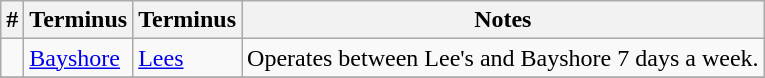<table class="wikitable">
<tr>
<th>#</th>
<th>Terminus</th>
<th>Terminus</th>
<th>Notes</th>
</tr>
<tr>
<td></td>
<td><a href='#'>Bayshore</a></td>
<td><a href='#'>Lees</a></td>
<td>Operates between Lee's and Bayshore 7 days a week.</td>
</tr>
<tr>
</tr>
</table>
